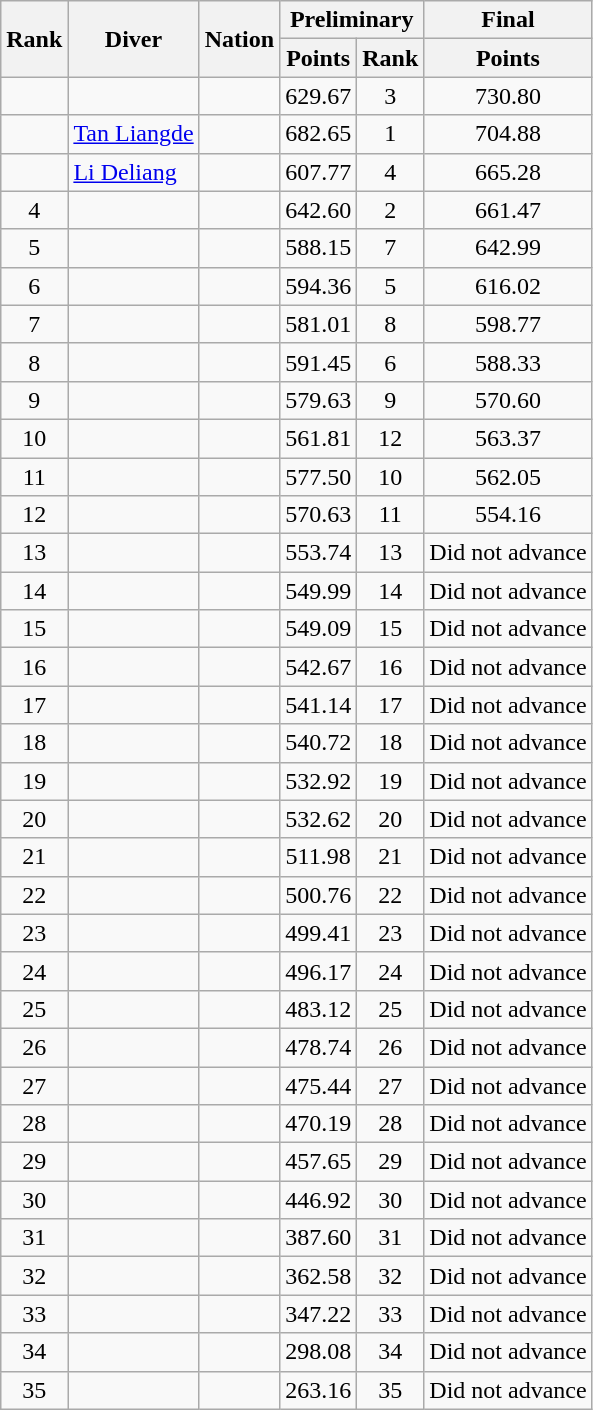<table class="wikitable sortable" style="text-align:center;">
<tr>
<th rowspan=2>Rank</th>
<th rowspan=2>Diver</th>
<th rowspan=2>Nation</th>
<th colspan=2>Preliminary</th>
<th>Final</th>
</tr>
<tr>
<th>Points</th>
<th>Rank</th>
<th>Points</th>
</tr>
<tr>
<td></td>
<td align=left></td>
<td align=left></td>
<td>629.67</td>
<td>3</td>
<td>730.80</td>
</tr>
<tr>
<td></td>
<td align=left><a href='#'>Tan Liangde</a></td>
<td align=left></td>
<td>682.65</td>
<td>1</td>
<td>704.88</td>
</tr>
<tr>
<td></td>
<td align=left><a href='#'>Li Deliang</a></td>
<td align=left></td>
<td>607.77</td>
<td>4</td>
<td>665.28</td>
</tr>
<tr>
<td>4</td>
<td align=left></td>
<td align=left></td>
<td>642.60</td>
<td>2</td>
<td>661.47</td>
</tr>
<tr>
<td>5</td>
<td align=left></td>
<td align=left></td>
<td>588.15</td>
<td>7</td>
<td>642.99</td>
</tr>
<tr>
<td>6</td>
<td align=left></td>
<td align=left></td>
<td>594.36</td>
<td>5</td>
<td>616.02</td>
</tr>
<tr>
<td>7</td>
<td align=left></td>
<td align=left></td>
<td>581.01</td>
<td>8</td>
<td>598.77</td>
</tr>
<tr>
<td>8</td>
<td align=left></td>
<td align=left></td>
<td>591.45</td>
<td>6</td>
<td>588.33</td>
</tr>
<tr>
<td>9</td>
<td align=left></td>
<td align=left></td>
<td>579.63</td>
<td>9</td>
<td>570.60</td>
</tr>
<tr>
<td>10</td>
<td align=left></td>
<td align=left></td>
<td>561.81</td>
<td>12</td>
<td>563.37</td>
</tr>
<tr>
<td>11</td>
<td align=left></td>
<td align=left></td>
<td>577.50</td>
<td>10</td>
<td>562.05</td>
</tr>
<tr>
<td>12</td>
<td align=left></td>
<td align=left></td>
<td>570.63</td>
<td>11</td>
<td>554.16</td>
</tr>
<tr>
<td>13</td>
<td align=left></td>
<td align=left></td>
<td>553.74</td>
<td>13</td>
<td>Did not advance</td>
</tr>
<tr>
<td>14</td>
<td align=left></td>
<td align=left></td>
<td>549.99</td>
<td>14</td>
<td>Did not advance</td>
</tr>
<tr>
<td>15</td>
<td align=left></td>
<td align=left></td>
<td>549.09</td>
<td>15</td>
<td>Did not advance</td>
</tr>
<tr>
<td>16</td>
<td align=left></td>
<td align=left></td>
<td>542.67</td>
<td>16</td>
<td>Did not advance</td>
</tr>
<tr>
<td>17</td>
<td align=left></td>
<td align=left></td>
<td>541.14</td>
<td>17</td>
<td>Did not advance</td>
</tr>
<tr>
<td>18</td>
<td align=left></td>
<td align=left></td>
<td>540.72</td>
<td>18</td>
<td>Did not advance</td>
</tr>
<tr>
<td>19</td>
<td align=left></td>
<td align=left></td>
<td>532.92</td>
<td>19</td>
<td>Did not advance</td>
</tr>
<tr>
<td>20</td>
<td align=left></td>
<td align=left></td>
<td>532.62</td>
<td>20</td>
<td>Did not advance</td>
</tr>
<tr>
<td>21</td>
<td align=left></td>
<td align=left></td>
<td>511.98</td>
<td>21</td>
<td>Did not advance</td>
</tr>
<tr>
<td>22</td>
<td align=left></td>
<td align=left></td>
<td>500.76</td>
<td>22</td>
<td>Did not advance</td>
</tr>
<tr>
<td>23</td>
<td align=left></td>
<td align=left></td>
<td>499.41</td>
<td>23</td>
<td>Did not advance</td>
</tr>
<tr>
<td>24</td>
<td align=left></td>
<td align=left></td>
<td>496.17</td>
<td>24</td>
<td>Did not advance</td>
</tr>
<tr>
<td>25</td>
<td align=left></td>
<td align=left></td>
<td>483.12</td>
<td>25</td>
<td>Did not advance</td>
</tr>
<tr>
<td>26</td>
<td align=left></td>
<td align=left></td>
<td>478.74</td>
<td>26</td>
<td>Did not advance</td>
</tr>
<tr>
<td>27</td>
<td align=left></td>
<td align=left></td>
<td>475.44</td>
<td>27</td>
<td>Did not advance</td>
</tr>
<tr>
<td>28</td>
<td align=left></td>
<td align=left></td>
<td>470.19</td>
<td>28</td>
<td>Did not advance</td>
</tr>
<tr>
<td>29</td>
<td align=left></td>
<td align=left></td>
<td>457.65</td>
<td>29</td>
<td>Did not advance</td>
</tr>
<tr>
<td>30</td>
<td align=left></td>
<td align=left></td>
<td>446.92</td>
<td>30</td>
<td>Did not advance</td>
</tr>
<tr>
<td>31</td>
<td align=left></td>
<td align=left></td>
<td>387.60</td>
<td>31</td>
<td>Did not advance</td>
</tr>
<tr>
<td>32</td>
<td align=left></td>
<td align=left></td>
<td>362.58</td>
<td>32</td>
<td>Did not advance</td>
</tr>
<tr>
<td>33</td>
<td align=left></td>
<td align=left></td>
<td>347.22</td>
<td>33</td>
<td>Did not advance</td>
</tr>
<tr>
<td>34</td>
<td align=left></td>
<td align=left></td>
<td>298.08</td>
<td>34</td>
<td>Did not advance</td>
</tr>
<tr>
<td>35</td>
<td align=left></td>
<td align=left></td>
<td>263.16</td>
<td>35</td>
<td>Did not advance</td>
</tr>
</table>
